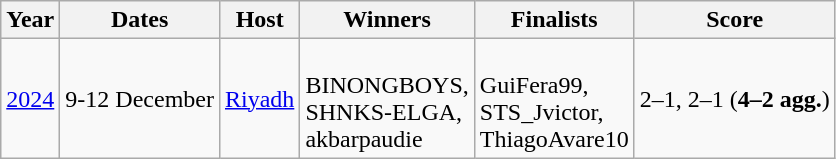<table class="wikitable">
<tr>
<th>Year</th>
<th>Dates</th>
<th>Host</th>
<th>Winners</th>
<th>Finalists</th>
<th>Score</th>
</tr>
<tr>
<td><a href='#'>2024</a></td>
<td>9-12 December</td>
<td> <a href='#'>Riyadh</a></td>
<td> <br>BINONGBOYS, <br>SHNKS-ELGA, <br>akbarpaudie</td>
<td> <br>GuiFera99, <br>STS_Jvictor, <br>ThiagoAvare10</td>
<td>2–1, 2–1 (<strong>4–2 agg.</strong>)</td>
</tr>
</table>
